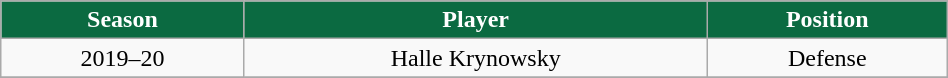<table class="wikitable" width="50%">
<tr align="center"  style="background:#0B6A41;color:#FFFFFF;">
<td><strong>Season</strong></td>
<td><strong>Player</strong></td>
<td><strong>Position</strong></td>
</tr>
<tr align="center" bgcolor="">
<td>2019–20</td>
<td>Halle Krynowsky</td>
<td>Defense</td>
</tr>
<tr align="center" bgcolor="">
</tr>
</table>
